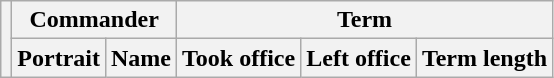<table class="wikitable sortable">
<tr>
<th rowspan=2></th>
<th colspan=2>Commander</th>
<th colspan=3>Term</th>
</tr>
<tr>
<th>Portrait</th>
<th>Name</th>
<th>Took office</th>
<th>Left office</th>
<th>Term length<br>







</th>
</tr>
</table>
